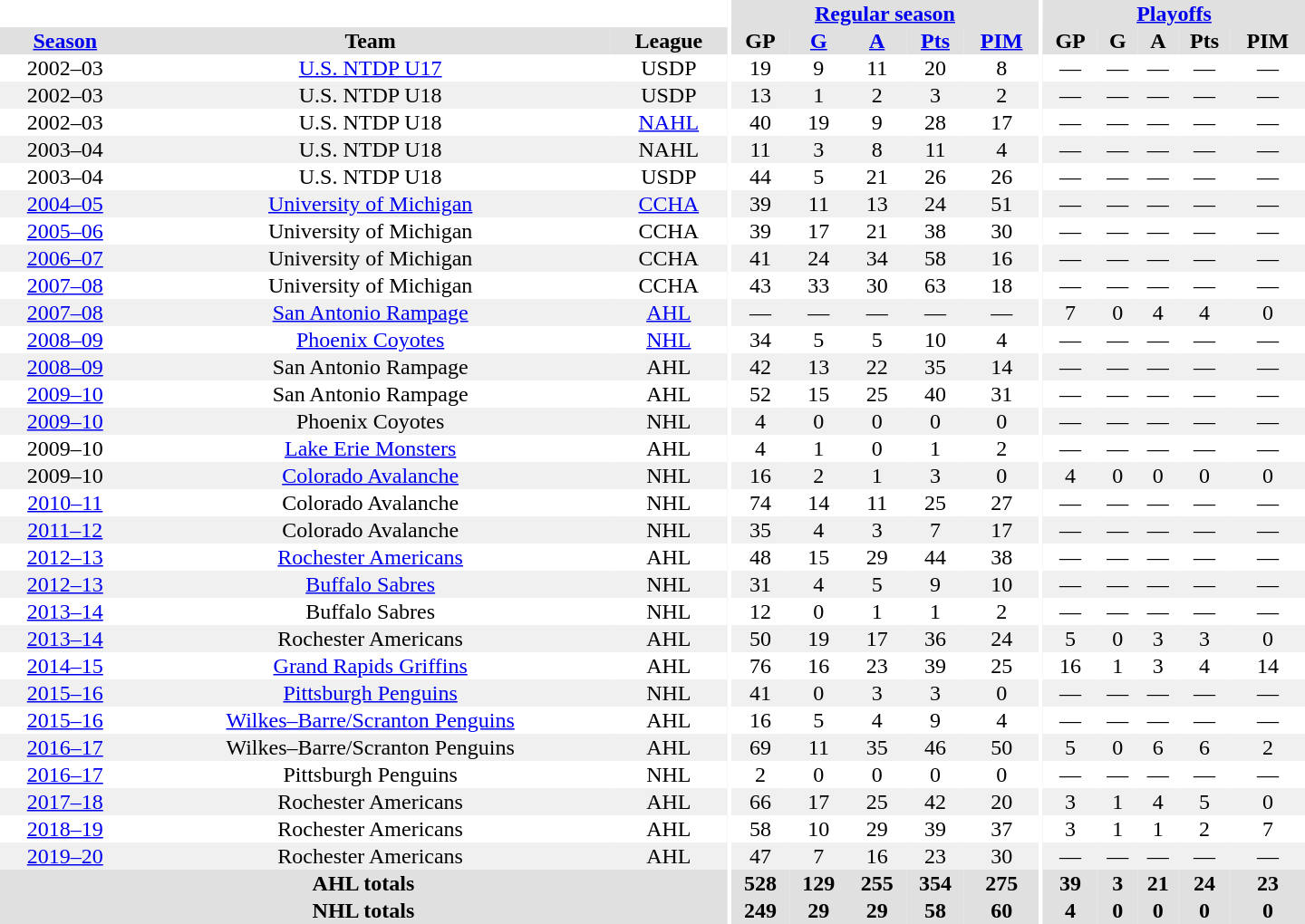<table border="0" cellpadding="1" cellspacing="0" style="text-align:center; width:60em">
<tr bgcolor="#e0e0e0">
<th colspan="3"  bgcolor="#ffffff"></th>
<th rowspan="99" bgcolor="#ffffff"></th>
<th colspan="5"><a href='#'>Regular season</a></th>
<th rowspan="99" bgcolor="#ffffff"></th>
<th colspan="5"><a href='#'>Playoffs</a></th>
</tr>
<tr bgcolor="#e0e0e0">
<th><a href='#'>Season</a></th>
<th>Team</th>
<th>League</th>
<th>GP</th>
<th><a href='#'>G</a></th>
<th><a href='#'>A</a></th>
<th><a href='#'>Pts</a></th>
<th><a href='#'>PIM</a></th>
<th>GP</th>
<th>G</th>
<th>A</th>
<th>Pts</th>
<th>PIM</th>
</tr>
<tr>
<td>2002–03</td>
<td><a href='#'>U.S. NTDP U17</a></td>
<td>USDP</td>
<td>19</td>
<td>9</td>
<td>11</td>
<td>20</td>
<td>8</td>
<td>—</td>
<td>—</td>
<td>—</td>
<td>—</td>
<td>—</td>
</tr>
<tr bgcolor="#f0f0f0">
<td>2002–03</td>
<td>U.S. NTDP U18</td>
<td>USDP</td>
<td>13</td>
<td>1</td>
<td>2</td>
<td>3</td>
<td>2</td>
<td>—</td>
<td>—</td>
<td>—</td>
<td>—</td>
<td>—</td>
</tr>
<tr>
<td>2002–03</td>
<td>U.S. NTDP U18</td>
<td><a href='#'>NAHL</a></td>
<td>40</td>
<td>19</td>
<td>9</td>
<td>28</td>
<td>17</td>
<td>—</td>
<td>—</td>
<td>—</td>
<td>—</td>
<td>—</td>
</tr>
<tr bgcolor="#f0f0f0">
<td>2003–04</td>
<td>U.S. NTDP U18</td>
<td>NAHL</td>
<td>11</td>
<td>3</td>
<td>8</td>
<td>11</td>
<td>4</td>
<td>—</td>
<td>—</td>
<td>—</td>
<td>—</td>
<td>—</td>
</tr>
<tr>
<td>2003–04</td>
<td>U.S. NTDP U18</td>
<td>USDP</td>
<td>44</td>
<td>5</td>
<td>21</td>
<td>26</td>
<td>26</td>
<td>—</td>
<td>—</td>
<td>—</td>
<td>—</td>
<td>—</td>
</tr>
<tr bgcolor="#f0f0f0">
<td><a href='#'>2004–05</a></td>
<td><a href='#'>University of Michigan</a></td>
<td><a href='#'>CCHA</a></td>
<td>39</td>
<td>11</td>
<td>13</td>
<td>24</td>
<td>51</td>
<td>—</td>
<td>—</td>
<td>—</td>
<td>—</td>
<td>—</td>
</tr>
<tr>
<td><a href='#'>2005–06</a></td>
<td>University of Michigan</td>
<td>CCHA</td>
<td>39</td>
<td>17</td>
<td>21</td>
<td>38</td>
<td>30</td>
<td>—</td>
<td>—</td>
<td>—</td>
<td>—</td>
<td>—</td>
</tr>
<tr bgcolor="#f0f0f0">
<td><a href='#'>2006–07</a></td>
<td>University of Michigan</td>
<td>CCHA</td>
<td>41</td>
<td>24</td>
<td>34</td>
<td>58</td>
<td>16</td>
<td>—</td>
<td>—</td>
<td>—</td>
<td>—</td>
<td>—</td>
</tr>
<tr>
<td><a href='#'>2007–08</a></td>
<td>University of Michigan</td>
<td>CCHA</td>
<td>43</td>
<td>33</td>
<td>30</td>
<td>63</td>
<td>18</td>
<td>—</td>
<td>—</td>
<td>—</td>
<td>—</td>
<td>—</td>
</tr>
<tr bgcolor="#f0f0f0">
<td><a href='#'>2007–08</a></td>
<td><a href='#'>San Antonio Rampage</a></td>
<td><a href='#'>AHL</a></td>
<td>—</td>
<td>—</td>
<td>—</td>
<td>—</td>
<td>—</td>
<td>7</td>
<td>0</td>
<td>4</td>
<td>4</td>
<td>0</td>
</tr>
<tr>
<td><a href='#'>2008–09</a></td>
<td><a href='#'>Phoenix Coyotes</a></td>
<td><a href='#'>NHL</a></td>
<td>34</td>
<td>5</td>
<td>5</td>
<td>10</td>
<td>4</td>
<td>—</td>
<td>—</td>
<td>—</td>
<td>—</td>
<td>—</td>
</tr>
<tr bgcolor="#f0f0f0">
<td><a href='#'>2008–09</a></td>
<td>San Antonio Rampage</td>
<td>AHL</td>
<td>42</td>
<td>13</td>
<td>22</td>
<td>35</td>
<td>14</td>
<td>—</td>
<td>—</td>
<td>—</td>
<td>—</td>
<td>—</td>
</tr>
<tr>
<td><a href='#'>2009–10</a></td>
<td>San Antonio Rampage</td>
<td>AHL</td>
<td>52</td>
<td>15</td>
<td>25</td>
<td>40</td>
<td>31</td>
<td>—</td>
<td>—</td>
<td>—</td>
<td>—</td>
<td>—</td>
</tr>
<tr bgcolor="#f0f0f0">
<td><a href='#'>2009–10</a></td>
<td>Phoenix Coyotes</td>
<td>NHL</td>
<td>4</td>
<td>0</td>
<td>0</td>
<td>0</td>
<td>0</td>
<td>—</td>
<td>—</td>
<td>—</td>
<td>—</td>
<td>—</td>
</tr>
<tr>
<td>2009–10</td>
<td><a href='#'>Lake Erie Monsters</a></td>
<td>AHL</td>
<td>4</td>
<td>1</td>
<td>0</td>
<td>1</td>
<td>2</td>
<td>—</td>
<td>—</td>
<td>—</td>
<td>—</td>
<td>—</td>
</tr>
<tr bgcolor="#f0f0f0">
<td>2009–10</td>
<td><a href='#'>Colorado Avalanche</a></td>
<td>NHL</td>
<td>16</td>
<td>2</td>
<td>1</td>
<td>3</td>
<td>0</td>
<td>4</td>
<td>0</td>
<td>0</td>
<td>0</td>
<td>0</td>
</tr>
<tr>
<td><a href='#'>2010–11</a></td>
<td>Colorado Avalanche</td>
<td>NHL</td>
<td>74</td>
<td>14</td>
<td>11</td>
<td>25</td>
<td>27</td>
<td>—</td>
<td>—</td>
<td>—</td>
<td>—</td>
<td>—</td>
</tr>
<tr bgcolor="#f0f0f0">
<td><a href='#'>2011–12</a></td>
<td>Colorado Avalanche</td>
<td>NHL</td>
<td>35</td>
<td>4</td>
<td>3</td>
<td>7</td>
<td>17</td>
<td>—</td>
<td>—</td>
<td>—</td>
<td>—</td>
<td>—</td>
</tr>
<tr>
<td><a href='#'>2012–13</a></td>
<td><a href='#'>Rochester Americans</a></td>
<td>AHL</td>
<td>48</td>
<td>15</td>
<td>29</td>
<td>44</td>
<td>38</td>
<td>—</td>
<td>—</td>
<td>—</td>
<td>—</td>
<td>—</td>
</tr>
<tr bgcolor="#f0f0f0">
<td><a href='#'>2012–13</a></td>
<td><a href='#'>Buffalo Sabres</a></td>
<td>NHL</td>
<td>31</td>
<td>4</td>
<td>5</td>
<td>9</td>
<td>10</td>
<td>—</td>
<td>—</td>
<td>—</td>
<td>—</td>
<td>—</td>
</tr>
<tr>
<td><a href='#'>2013–14</a></td>
<td>Buffalo Sabres</td>
<td>NHL</td>
<td>12</td>
<td>0</td>
<td>1</td>
<td>1</td>
<td>2</td>
<td>—</td>
<td>—</td>
<td>—</td>
<td>—</td>
<td>—</td>
</tr>
<tr bgcolor="#f0f0f0">
<td><a href='#'>2013–14</a></td>
<td>Rochester Americans</td>
<td>AHL</td>
<td>50</td>
<td>19</td>
<td>17</td>
<td>36</td>
<td>24</td>
<td>5</td>
<td>0</td>
<td>3</td>
<td>3</td>
<td>0</td>
</tr>
<tr>
<td><a href='#'>2014–15</a></td>
<td><a href='#'>Grand Rapids Griffins</a></td>
<td>AHL</td>
<td>76</td>
<td>16</td>
<td>23</td>
<td>39</td>
<td>25</td>
<td>16</td>
<td>1</td>
<td>3</td>
<td>4</td>
<td>14</td>
</tr>
<tr bgcolor="#f0f0f0">
<td><a href='#'>2015–16</a></td>
<td><a href='#'>Pittsburgh Penguins</a></td>
<td>NHL</td>
<td>41</td>
<td>0</td>
<td>3</td>
<td>3</td>
<td>0</td>
<td>—</td>
<td>—</td>
<td>—</td>
<td>—</td>
<td>—</td>
</tr>
<tr>
<td><a href='#'>2015–16</a></td>
<td><a href='#'>Wilkes–Barre/Scranton Penguins</a></td>
<td>AHL</td>
<td>16</td>
<td>5</td>
<td>4</td>
<td>9</td>
<td>4</td>
<td>—</td>
<td>—</td>
<td>—</td>
<td>—</td>
<td>—</td>
</tr>
<tr bgcolor="#f0f0f0">
<td><a href='#'>2016–17</a></td>
<td>Wilkes–Barre/Scranton Penguins</td>
<td>AHL</td>
<td>69</td>
<td>11</td>
<td>35</td>
<td>46</td>
<td>50</td>
<td>5</td>
<td>0</td>
<td>6</td>
<td>6</td>
<td>2</td>
</tr>
<tr>
<td><a href='#'>2016–17</a></td>
<td>Pittsburgh Penguins</td>
<td>NHL</td>
<td>2</td>
<td>0</td>
<td>0</td>
<td>0</td>
<td>0</td>
<td>—</td>
<td>—</td>
<td>—</td>
<td>—</td>
<td>—</td>
</tr>
<tr bgcolor="#f0f0f0">
<td><a href='#'>2017–18</a></td>
<td>Rochester Americans</td>
<td>AHL</td>
<td>66</td>
<td>17</td>
<td>25</td>
<td>42</td>
<td>20</td>
<td>3</td>
<td>1</td>
<td>4</td>
<td>5</td>
<td>0</td>
</tr>
<tr>
<td><a href='#'>2018–19</a></td>
<td>Rochester Americans</td>
<td>AHL</td>
<td>58</td>
<td>10</td>
<td>29</td>
<td>39</td>
<td>37</td>
<td>3</td>
<td>1</td>
<td>1</td>
<td>2</td>
<td>7</td>
</tr>
<tr bgcolor="#f0f0f0">
<td><a href='#'>2019–20</a></td>
<td>Rochester Americans</td>
<td>AHL</td>
<td>47</td>
<td>7</td>
<td>16</td>
<td>23</td>
<td>30</td>
<td>—</td>
<td>—</td>
<td>—</td>
<td>—</td>
<td>—</td>
</tr>
<tr style="background:#e0e0e0;">
<th colspan="3">AHL totals</th>
<th>528</th>
<th>129</th>
<th>255</th>
<th>354</th>
<th>275</th>
<th>39</th>
<th>3</th>
<th>21</th>
<th>24</th>
<th>23</th>
</tr>
<tr style="background:#e0e0e0;">
<th colspan="3">NHL totals</th>
<th>249</th>
<th>29</th>
<th>29</th>
<th>58</th>
<th>60</th>
<th>4</th>
<th>0</th>
<th>0</th>
<th>0</th>
<th>0</th>
</tr>
</table>
